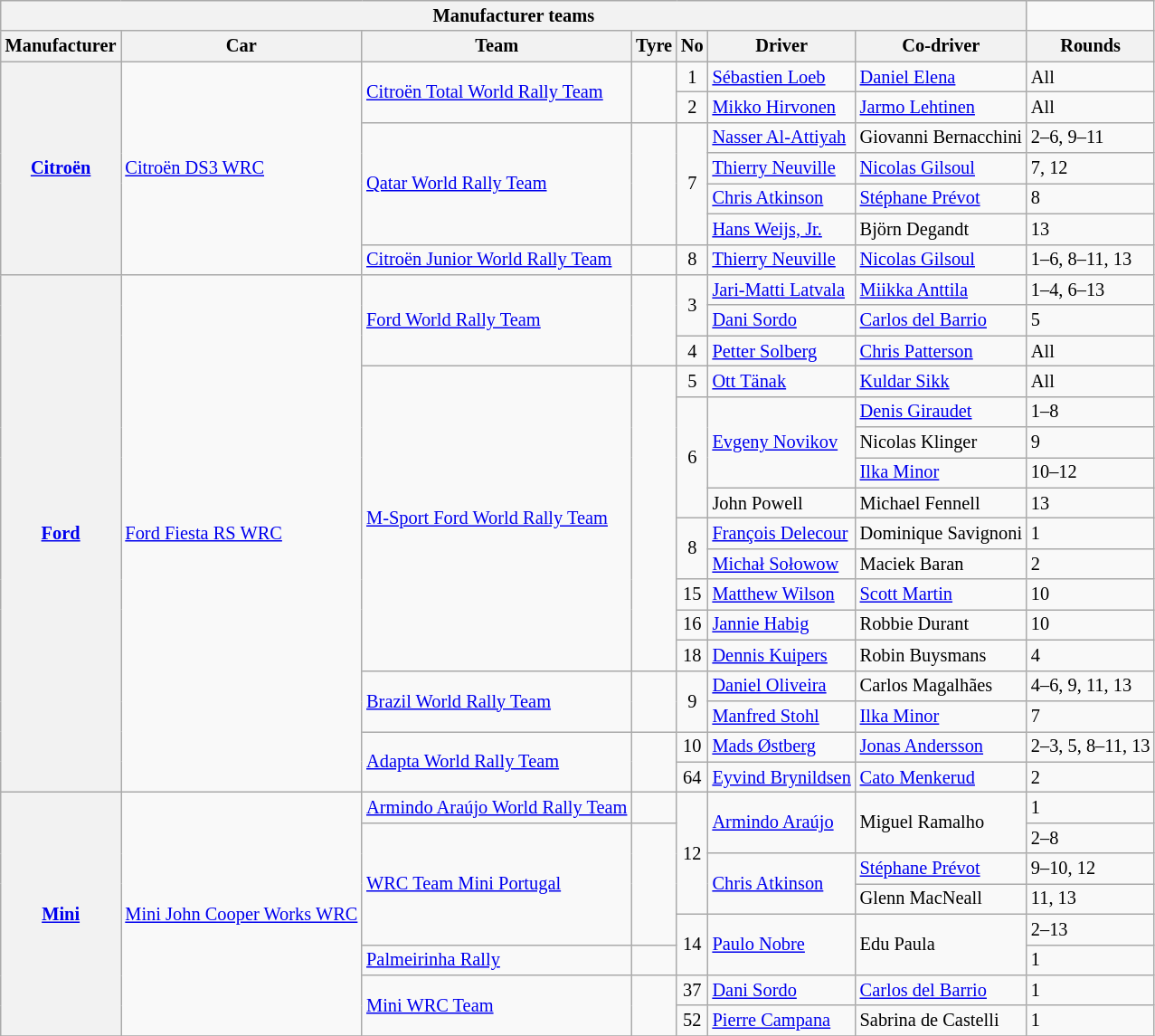<table class="wikitable" style="font-size: 85%">
<tr>
<th colspan="7">Manufacturer teams</th>
</tr>
<tr>
<th>Manufacturer</th>
<th>Car</th>
<th>Team</th>
<th>Tyre</th>
<th>No</th>
<th>Driver</th>
<th>Co-driver</th>
<th>Rounds</th>
</tr>
<tr>
<th rowspan=7><a href='#'>Citroën</a></th>
<td rowspan=7><a href='#'>Citroën DS3 WRC</a></td>
<td rowspan=2 nowrap> <a href='#'>Citroën Total World Rally Team</a></td>
<td rowspan="2" align="center"></td>
<td align="center">1</td>
<td nowrap> <a href='#'>Sébastien Loeb</a></td>
<td nowrap> <a href='#'>Daniel Elena</a></td>
<td>All</td>
</tr>
<tr>
<td align="center">2</td>
<td nowrap> <a href='#'>Mikko Hirvonen</a></td>
<td nowrap> <a href='#'>Jarmo Lehtinen</a></td>
<td>All</td>
</tr>
<tr>
<td rowspan=4 nowrap> <a href='#'>Qatar World Rally Team</a></td>
<td rowspan="4" align="center"></td>
<td align="center" rowspan="4">7</td>
<td nowrap> <a href='#'>Nasser Al-Attiyah</a></td>
<td nowrap> Giovanni Bernacchini</td>
<td nowrap>2–6, 9–11</td>
</tr>
<tr>
<td nowrap> <a href='#'>Thierry Neuville</a></td>
<td nowrap> <a href='#'>Nicolas Gilsoul</a></td>
<td>7, 12</td>
</tr>
<tr>
<td nowrap> <a href='#'>Chris Atkinson</a></td>
<td nowrap> <a href='#'>Stéphane Prévot</a></td>
<td>8</td>
</tr>
<tr>
<td nowrap> <a href='#'>Hans Weijs, Jr.</a></td>
<td nowrap> Björn Degandt</td>
<td>13</td>
</tr>
<tr>
<td nowrap> <a href='#'>Citroën Junior World Rally Team</a></td>
<td align=center></td>
<td align="center">8</td>
<td nowrap> <a href='#'>Thierry Neuville</a></td>
<td nowrap> <a href='#'>Nicolas Gilsoul</a></td>
<td nowrap>1–6, 8–11, 13</td>
</tr>
<tr>
<th rowspan=17><a href='#'>Ford</a></th>
<td rowspan=17><a href='#'>Ford Fiesta RS WRC</a></td>
<td rowspan=3 nowrap> <a href='#'>Ford World Rally Team</a></td>
<td rowspan="3" align="center"></td>
<td align="center" rowspan="2">3</td>
<td nowrap> <a href='#'>Jari-Matti Latvala</a></td>
<td nowrap> <a href='#'>Miikka Anttila</a></td>
<td nowrap>1–4, 6–13</td>
</tr>
<tr>
<td> <a href='#'>Dani Sordo</a></td>
<td> <a href='#'>Carlos del Barrio</a></td>
<td>5</td>
</tr>
<tr>
<td align="center">4</td>
<td> <a href='#'>Petter Solberg</a></td>
<td> <a href='#'>Chris Patterson</a></td>
<td>All</td>
</tr>
<tr>
<td rowspan=10> <a href='#'>M-Sport Ford World Rally Team</a></td>
<td rowspan="10" align="center"></td>
<td align="center">5</td>
<td> <a href='#'>Ott Tänak</a></td>
<td> <a href='#'>Kuldar Sikk</a></td>
<td>All</td>
</tr>
<tr>
<td rowspan="4" align="center">6</td>
<td rowspan=3> <a href='#'>Evgeny Novikov</a></td>
<td> <a href='#'>Denis Giraudet</a></td>
<td>1–8</td>
</tr>
<tr>
<td> Nicolas Klinger</td>
<td>9</td>
</tr>
<tr>
<td> <a href='#'>Ilka Minor</a></td>
<td>10–12</td>
</tr>
<tr>
<td> John Powell</td>
<td> Michael Fennell</td>
<td>13</td>
</tr>
<tr>
<td rowspan="2" align="center">8</td>
<td nowrap> <a href='#'>François Delecour</a></td>
<td nowrap> Dominique Savignoni</td>
<td>1</td>
</tr>
<tr>
<td> <a href='#'>Michał Sołowow</a></td>
<td> Maciek Baran</td>
<td>2</td>
</tr>
<tr>
<td align="center">15</td>
<td> <a href='#'>Matthew Wilson</a></td>
<td> <a href='#'>Scott Martin</a></td>
<td>10</td>
</tr>
<tr>
<td align="center">16</td>
<td> <a href='#'>Jannie Habig</a></td>
<td> Robbie Durant</td>
<td>10</td>
</tr>
<tr>
<td align="center">18</td>
<td> <a href='#'>Dennis Kuipers</a></td>
<td> Robin Buysmans</td>
<td>4</td>
</tr>
<tr>
<td rowspan=2> <a href='#'>Brazil World Rally Team</a></td>
<td rowspan="2" align="center"></td>
<td rowspan="2" align="center">9</td>
<td> <a href='#'>Daniel Oliveira</a></td>
<td> Carlos Magalhães</td>
<td nowrap>4–6, 9, 11, 13</td>
</tr>
<tr>
<td> <a href='#'>Manfred Stohl</a></td>
<td> <a href='#'>Ilka Minor</a></td>
<td>7</td>
</tr>
<tr>
<td rowspan="2"> <a href='#'>Adapta World Rally Team</a></td>
<td rowspan="2" align=center></td>
<td align="center">10</td>
<td> <a href='#'>Mads Østberg</a></td>
<td> <a href='#'>Jonas Andersson</a></td>
<td nowrap>2–3, 5, 8–11, 13</td>
</tr>
<tr>
<td align="center">64</td>
<td> <a href='#'>Eyvind Brynildsen</a></td>
<td> <a href='#'>Cato Menkerud</a></td>
<td>2</td>
</tr>
<tr>
<th rowspan=8 nowrap><a href='#'>Mini</a></th>
<td rowspan=8 nowrap><a href='#'>Mini John Cooper Works WRC</a></td>
<td nowrap> <a href='#'>Armindo Araújo World Rally Team</a></td>
<td align=center></td>
<td align="center" rowspan=4>12</td>
<td rowspan=2> <a href='#'>Armindo Araújo</a></td>
<td rowspan=2> Miguel Ramalho</td>
<td>1</td>
</tr>
<tr>
<td rowspan=4> <a href='#'>WRC Team Mini Portugal</a> </td>
<td rowspan="4" align="center"></td>
<td>2–8</td>
</tr>
<tr>
<td rowspan="2"> <a href='#'>Chris Atkinson</a></td>
<td> <a href='#'>Stéphane Prévot</a></td>
<td>9–10, 12</td>
</tr>
<tr>
<td> Glenn MacNeall</td>
<td>11, 13</td>
</tr>
<tr>
<td align="center" rowspan=2>14</td>
<td rowspan=2> <a href='#'>Paulo Nobre</a></td>
<td rowspan=2> Edu Paula</td>
<td>2–13</td>
</tr>
<tr>
<td> <a href='#'>Palmeirinha Rally</a></td>
<td align=center></td>
<td>1</td>
</tr>
<tr>
<td rowspan=2> <a href='#'>Mini WRC Team</a> </td>
<td rowspan="2" align="center"></td>
<td align="center">37</td>
<td> <a href='#'>Dani Sordo</a></td>
<td> <a href='#'>Carlos del Barrio</a></td>
<td>1</td>
</tr>
<tr>
<td align="center">52</td>
<td> <a href='#'>Pierre Campana</a></td>
<td> Sabrina de Castelli</td>
<td>1</td>
</tr>
<tr>
</tr>
</table>
